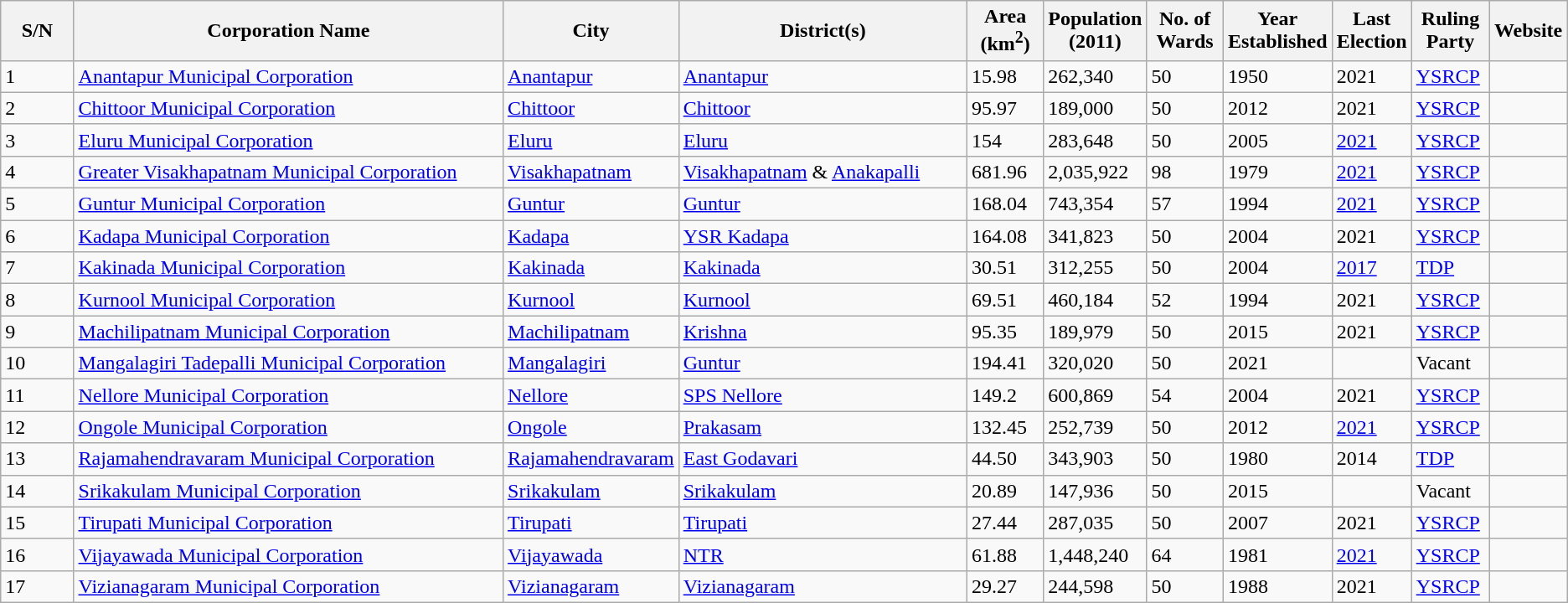<table class="wikitable sortable">
<tr>
<th style="width:05%;">S/N</th>
<th style="width:30%;">Corporation Name</th>
<th style="width:10%;">City</th>
<th style="width:20%;">District(s)</th>
<th style="width:05%;">Area (km<sup>2</sup>)</th>
<th style="width:05%;">Population (2011)</th>
<th style="width:05%;">No. of Wards</th>
<th style="width:05%;">Year Established</th>
<th style="width:05%;">Last Election</th>
<th style="width:05%;">Ruling Party</th>
<th style="width:05%;">Website</th>
</tr>
<tr>
<td>1</td>
<td><a href='#'>Anantapur Municipal Corporation</a></td>
<td><a href='#'>Anantapur</a></td>
<td><a href='#'>Anantapur</a></td>
<td>15.98</td>
<td>262,340</td>
<td>50</td>
<td>1950</td>
<td>2021</td>
<td><a href='#'>YSRCP</a></td>
<td></td>
</tr>
<tr>
<td>2</td>
<td><a href='#'>Chittoor Municipal Corporation</a></td>
<td><a href='#'>Chittoor</a></td>
<td><a href='#'>Chittoor</a></td>
<td>95.97</td>
<td>189,000</td>
<td>50</td>
<td>2012</td>
<td>2021</td>
<td><a href='#'>YSRCP</a></td>
<td></td>
</tr>
<tr>
<td>3</td>
<td><a href='#'>Eluru Municipal Corporation</a></td>
<td><a href='#'>Eluru</a></td>
<td><a href='#'>Eluru</a></td>
<td>154</td>
<td>283,648</td>
<td>50</td>
<td>2005</td>
<td><a href='#'>2021</a></td>
<td><a href='#'>YSRCP</a></td>
<td></td>
</tr>
<tr>
<td>4</td>
<td><a href='#'>Greater Visakhapatnam Municipal Corporation</a></td>
<td><a href='#'>Visakhapatnam</a></td>
<td><a href='#'>Visakhapatnam</a> & <a href='#'>Anakapalli</a></td>
<td>681.96</td>
<td>2,035,922</td>
<td>98</td>
<td>1979</td>
<td><a href='#'>2021</a></td>
<td><a href='#'>YSRCP</a></td>
<td></td>
</tr>
<tr>
<td>5</td>
<td><a href='#'>Guntur Municipal Corporation</a></td>
<td><a href='#'>Guntur</a></td>
<td><a href='#'>Guntur</a></td>
<td>168.04</td>
<td>743,354</td>
<td>57</td>
<td>1994</td>
<td><a href='#'>2021</a></td>
<td><a href='#'>YSRCP</a></td>
<td></td>
</tr>
<tr>
<td>6</td>
<td><a href='#'>Kadapa Municipal Corporation</a></td>
<td><a href='#'>Kadapa</a></td>
<td><a href='#'>YSR Kadapa</a></td>
<td>164.08</td>
<td>341,823</td>
<td>50</td>
<td>2004</td>
<td>2021</td>
<td><a href='#'>YSRCP</a></td>
<td></td>
</tr>
<tr>
<td>7</td>
<td><a href='#'>Kakinada Municipal Corporation</a></td>
<td><a href='#'>Kakinada</a></td>
<td><a href='#'>Kakinada</a></td>
<td>30.51</td>
<td>312,255</td>
<td>50</td>
<td>2004</td>
<td><a href='#'>2017</a></td>
<td><a href='#'>TDP</a></td>
<td></td>
</tr>
<tr>
<td>8</td>
<td><a href='#'>Kurnool Municipal Corporation</a></td>
<td><a href='#'>Kurnool</a></td>
<td><a href='#'>Kurnool</a></td>
<td>69.51</td>
<td>460,184</td>
<td>52</td>
<td>1994</td>
<td>2021</td>
<td><a href='#'>YSRCP</a></td>
<td></td>
</tr>
<tr>
<td>9</td>
<td><a href='#'>Machilipatnam Municipal Corporation</a></td>
<td><a href='#'>Machilipatnam</a></td>
<td><a href='#'>Krishna</a></td>
<td>95.35</td>
<td>189,979</td>
<td>50</td>
<td>2015</td>
<td>2021</td>
<td><a href='#'>YSRCP</a></td>
<td></td>
</tr>
<tr>
<td>10</td>
<td><a href='#'>Mangalagiri Tadepalli Municipal Corporation</a></td>
<td><a href='#'>Mangalagiri</a></td>
<td><a href='#'>Guntur</a></td>
<td>194.41</td>
<td>320,020</td>
<td>50</td>
<td>2021</td>
<td></td>
<td>Vacant</td>
<td></td>
</tr>
<tr>
<td>11</td>
<td><a href='#'>Nellore Municipal Corporation</a></td>
<td><a href='#'>Nellore</a></td>
<td><a href='#'>SPS Nellore</a></td>
<td>149.2</td>
<td>600,869</td>
<td>54</td>
<td>2004</td>
<td>2021</td>
<td><a href='#'>YSRCP</a></td>
<td></td>
</tr>
<tr>
<td>12</td>
<td><a href='#'>Ongole Municipal Corporation</a></td>
<td><a href='#'>Ongole</a></td>
<td><a href='#'>Prakasam</a></td>
<td>132.45</td>
<td>252,739</td>
<td>50</td>
<td>2012</td>
<td><a href='#'>2021</a></td>
<td><a href='#'>YSRCP</a></td>
<td></td>
</tr>
<tr>
<td>13</td>
<td><a href='#'>Rajamahendravaram Municipal Corporation</a></td>
<td><a href='#'>Rajamahendravaram</a></td>
<td><a href='#'>East Godavari</a></td>
<td>44.50</td>
<td>343,903</td>
<td>50</td>
<td>1980</td>
<td>2014</td>
<td><a href='#'>TDP</a></td>
<td></td>
</tr>
<tr>
<td>14</td>
<td><a href='#'>Srikakulam Municipal Corporation</a></td>
<td><a href='#'>Srikakulam</a></td>
<td><a href='#'>Srikakulam</a></td>
<td>20.89</td>
<td>147,936</td>
<td>50</td>
<td>2015</td>
<td></td>
<td>Vacant</td>
<td></td>
</tr>
<tr>
<td>15</td>
<td><a href='#'>Tirupati Municipal Corporation</a></td>
<td><a href='#'>Tirupati</a></td>
<td><a href='#'>Tirupati</a></td>
<td>27.44</td>
<td>287,035</td>
<td>50</td>
<td>2007</td>
<td>2021</td>
<td><a href='#'>YSRCP</a></td>
<td></td>
</tr>
<tr>
<td>16</td>
<td><a href='#'>Vijayawada Municipal Corporation</a></td>
<td><a href='#'>Vijayawada</a></td>
<td><a href='#'>NTR</a></td>
<td>61.88</td>
<td>1,448,240</td>
<td>64</td>
<td>1981</td>
<td><a href='#'>2021</a></td>
<td><a href='#'>YSRCP</a></td>
<td></td>
</tr>
<tr>
<td>17</td>
<td><a href='#'>Vizianagaram Municipal Corporation</a></td>
<td><a href='#'>Vizianagaram</a></td>
<td><a href='#'>Vizianagaram</a></td>
<td>29.27</td>
<td>244,598</td>
<td>50</td>
<td>1988</td>
<td>2021</td>
<td><a href='#'>YSRCP</a></td>
<td></onlyinclude></td>
</tr>
</table>
